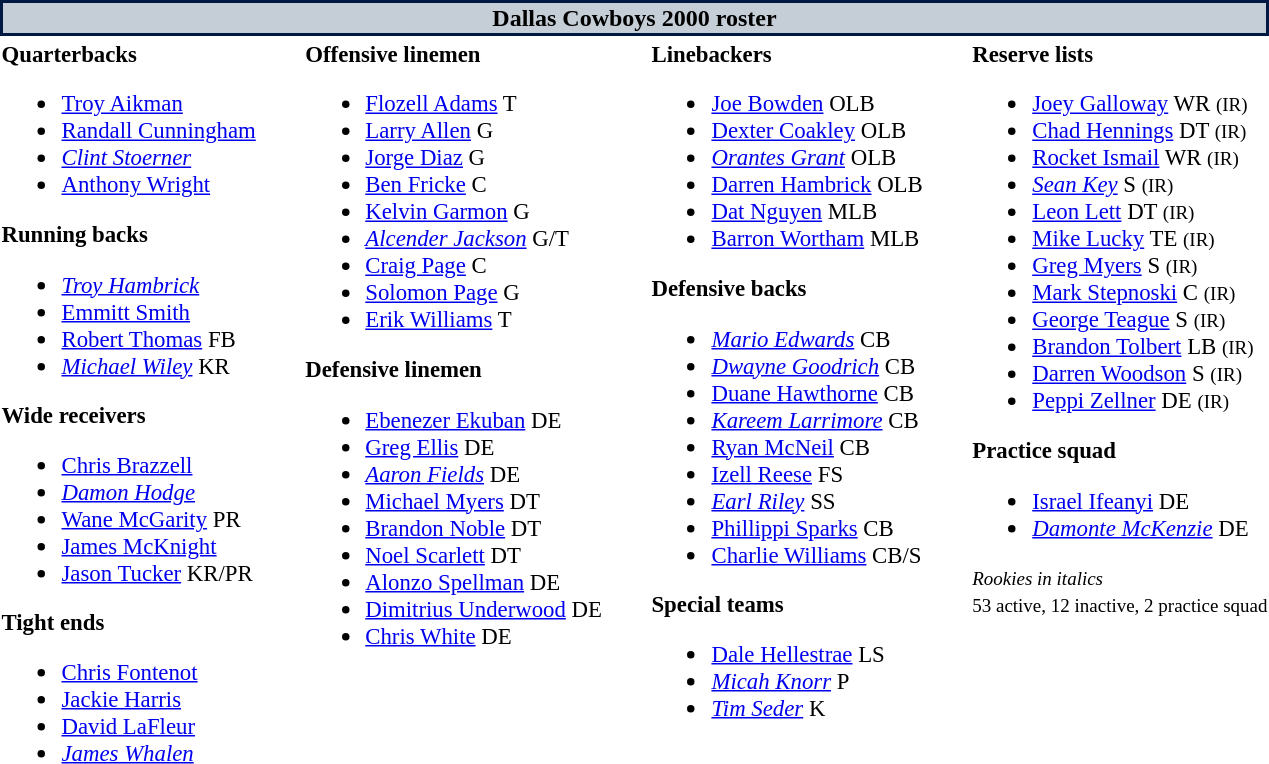<table class="toccolours" style="text-align: left;">
<tr>
<th colspan="7" style="background:#c5ced6; color:black; border: 2px solid #001942; text-align: center;">Dallas Cowboys 2000 roster</th>
</tr>
<tr>
<td style="font-size: 95%;" valign="top"><strong>Quarterbacks</strong><br><ul><li> <a href='#'>Troy Aikman</a></li><li> <a href='#'>Randall Cunningham</a></li><li> <em><a href='#'>Clint Stoerner</a></em></li><li> <a href='#'>Anthony Wright</a></li></ul><strong>Running backs</strong><ul><li> <em><a href='#'>Troy Hambrick</a></em></li><li> <a href='#'>Emmitt Smith</a></li><li> <a href='#'>Robert Thomas</a> FB</li><li> <em><a href='#'>Michael Wiley</a></em> KR</li></ul><strong>Wide receivers</strong><ul><li> <a href='#'>Chris Brazzell</a></li><li> <em><a href='#'>Damon Hodge</a></em></li><li> <a href='#'>Wane McGarity</a> PR</li><li> <a href='#'>James McKnight</a></li><li> <a href='#'>Jason Tucker</a> KR/PR</li></ul><strong>Tight ends</strong><ul><li> <a href='#'>Chris Fontenot</a></li><li> <a href='#'>Jackie Harris</a></li><li> <a href='#'>David LaFleur</a></li><li> <em><a href='#'>James Whalen</a></em></li></ul></td>
<td style="width: 25px;"></td>
<td style="font-size: 95%;" valign="top"><strong>Offensive linemen</strong><br><ul><li> <a href='#'>Flozell Adams</a> T</li><li> <a href='#'>Larry Allen</a> G</li><li> <a href='#'>Jorge Diaz</a> G</li><li> <a href='#'>Ben Fricke</a> C</li><li> <a href='#'>Kelvin Garmon</a> G</li><li> <em><a href='#'>Alcender Jackson</a></em> G/T</li><li> <a href='#'>Craig Page</a> C</li><li> <a href='#'>Solomon Page</a> G</li><li> <a href='#'>Erik Williams</a> T</li></ul><strong>Defensive linemen</strong><ul><li> <a href='#'>Ebenezer Ekuban</a> DE</li><li> <a href='#'>Greg Ellis</a> DE</li><li> <em><a href='#'>Aaron Fields</a></em> DE</li><li> <a href='#'>Michael Myers</a> DT</li><li> <a href='#'>Brandon Noble</a> DT</li><li> <a href='#'>Noel Scarlett</a> DT</li><li> <a href='#'>Alonzo Spellman</a> DE</li><li> <a href='#'>Dimitrius Underwood</a> DE</li><li> <a href='#'>Chris White</a> DE</li></ul></td>
<td style="width: 25px;"></td>
<td style="font-size: 95%;" valign="top"><strong>Linebackers</strong><br><ul><li> <a href='#'>Joe Bowden</a> OLB</li><li> <a href='#'>Dexter Coakley</a> OLB</li><li> <em><a href='#'>Orantes Grant</a></em> OLB</li><li> <a href='#'>Darren Hambrick</a> OLB</li><li> <a href='#'>Dat Nguyen</a> MLB</li><li> <a href='#'>Barron Wortham</a> MLB</li></ul><strong>Defensive backs</strong><ul><li> <em><a href='#'>Mario Edwards</a></em> CB</li><li> <em><a href='#'>Dwayne Goodrich</a></em> CB</li><li> <a href='#'>Duane Hawthorne</a> CB</li><li> <em><a href='#'>Kareem Larrimore</a></em> CB</li><li> <a href='#'>Ryan McNeil</a> CB</li><li> <a href='#'>Izell Reese</a> FS</li><li> <em><a href='#'>Earl Riley</a></em> SS</li><li> <a href='#'>Phillippi Sparks</a> CB</li><li> <a href='#'>Charlie Williams</a> CB/S</li></ul><strong>Special teams</strong><ul><li> <a href='#'>Dale Hellestrae</a> LS</li><li> <em><a href='#'>Micah Knorr</a></em> P</li><li> <em><a href='#'>Tim Seder</a></em> K</li></ul></td>
<td style="width: 25px;"></td>
<td style="font-size: 95%;" valign="top"><strong>Reserve lists</strong><br><ul><li> <a href='#'>Joey Galloway</a> WR <small>(IR)</small> </li><li> <a href='#'>Chad Hennings</a> DT <small>(IR)</small> </li><li> <a href='#'>Rocket Ismail</a> WR <small>(IR)</small> </li><li> <em><a href='#'>Sean Key</a></em> S <small>(IR)</small> </li><li> <a href='#'>Leon Lett</a> DT <small>(IR)</small> </li><li> <a href='#'>Mike Lucky</a> TE <small>(IR)</small> </li><li> <a href='#'>Greg Myers</a> S <small>(IR)</small> </li><li> <a href='#'>Mark Stepnoski</a> C <small>(IR)</small> </li><li> <a href='#'>George Teague</a> S <small>(IR)</small> </li><li> <a href='#'>Brandon Tolbert</a> LB <small>(IR)</small> </li><li> <a href='#'>Darren Woodson</a> S <small>(IR)</small> </li><li> <a href='#'>Peppi Zellner</a> DE <small>(IR)</small> </li></ul><strong>Practice squad</strong><ul><li> <a href='#'>Israel Ifeanyi</a> DE</li><li> <em><a href='#'>Damonte McKenzie</a></em> DE</li></ul><small><em>Rookies in italics</em></small><br>
<small>53 active, 12 inactive, 2 practice squad</small></td>
</tr>
<tr>
</tr>
</table>
